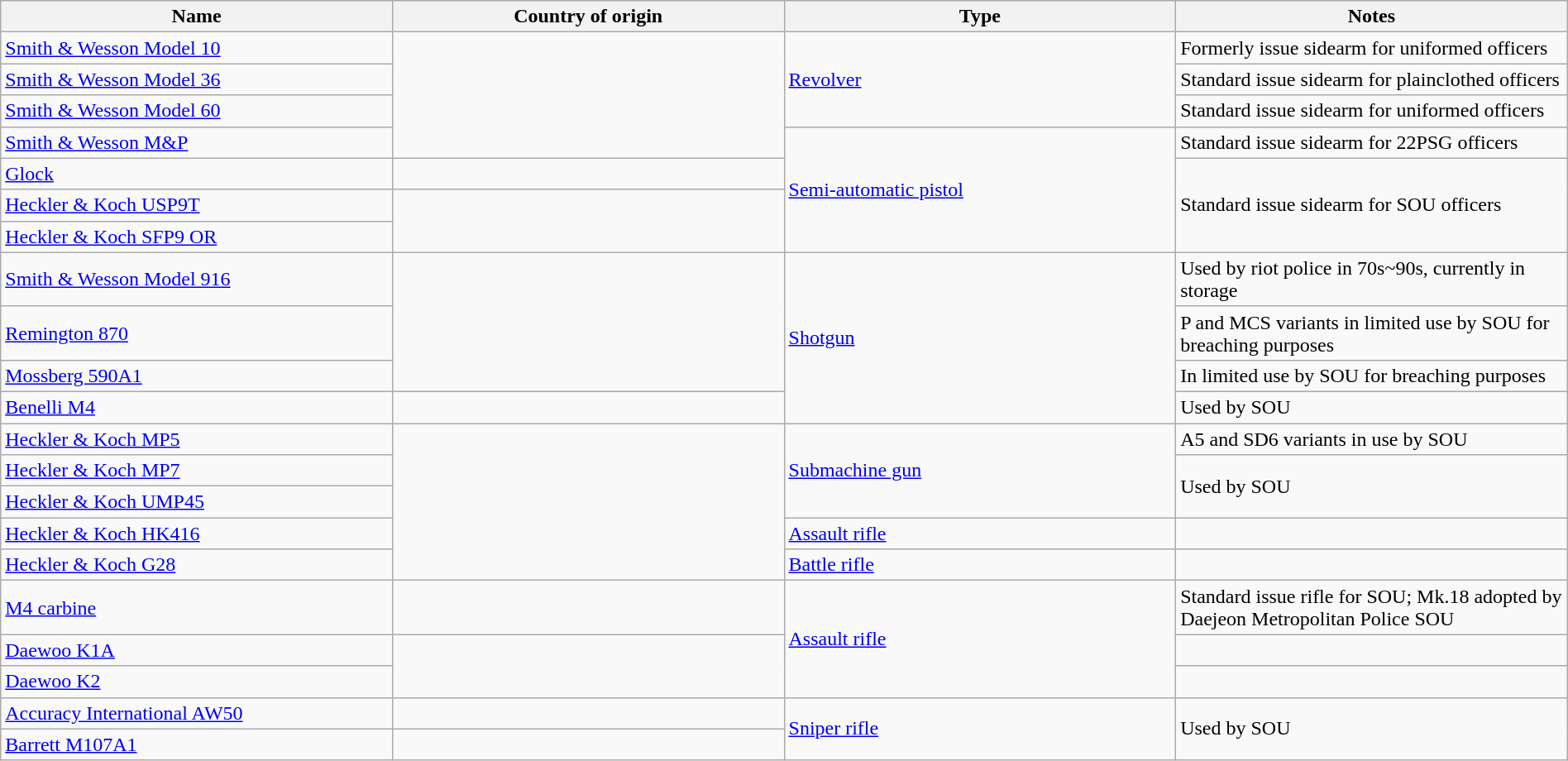<table class=wikitable border="0" width="100%">
<tr>
<th width="25%">Name</th>
<th width="25%">Country of origin</th>
<th width="25%">Type</th>
<th>Notes</th>
</tr>
<tr>
<td><a href='#'>Smith & Wesson Model 10</a></td>
<td rowspan="4"></td>
<td rowspan="3"><a href='#'>Revolver</a></td>
<td>Formerly issue sidearm for uniformed officers</td>
</tr>
<tr>
<td><a href='#'>Smith & Wesson Model 36</a></td>
<td>Standard issue sidearm for plainclothed officers</td>
</tr>
<tr>
<td><a href='#'>Smith & Wesson Model 60</a></td>
<td>Standard issue sidearm for uniformed officers</td>
</tr>
<tr>
<td><a href='#'>Smith & Wesson M&P</a></td>
<td rowspan="4"><a href='#'>Semi-automatic pistol</a></td>
<td>Standard issue sidearm for 22PSG officers</td>
</tr>
<tr>
<td><a href='#'>Glock</a></td>
<td></td>
<td rowspan="3">Standard issue sidearm for SOU officers</td>
</tr>
<tr>
<td><a href='#'>Heckler & Koch USP9T</a></td>
<td rowspan="2"></td>
</tr>
<tr>
<td><a href='#'>Heckler & Koch SFP9 OR</a></td>
</tr>
<tr>
<td><a href='#'>Smith & Wesson Model 916</a></td>
<td rowspan="3"></td>
<td rowspan="4"><a href='#'>Shotgun</a></td>
<td>Used by riot police in 70s~90s, currently in storage</td>
</tr>
<tr>
<td><a href='#'>Remington 870</a></td>
<td>P and MCS variants in limited use by SOU for breaching purposes</td>
</tr>
<tr>
<td><a href='#'>Mossberg 590A1</a></td>
<td>In limited use by SOU for breaching purposes</td>
</tr>
<tr>
<td><a href='#'>Benelli M4</a></td>
<td></td>
<td>Used by SOU</td>
</tr>
<tr>
<td><a href='#'>Heckler & Koch MP5</a></td>
<td rowspan="5"></td>
<td rowspan="3"><a href='#'>Submachine gun</a></td>
<td>A5 and SD6 variants in use by SOU</td>
</tr>
<tr>
<td><a href='#'>Heckler & Koch MP7</a></td>
<td rowspan="2">Used by SOU</td>
</tr>
<tr>
<td><a href='#'>Heckler & Koch UMP45</a></td>
</tr>
<tr>
<td><a href='#'>Heckler & Koch HK416</a></td>
<td><a href='#'>Assault rifle</a></td>
<td></td>
</tr>
<tr>
<td><a href='#'>Heckler & Koch G28</a></td>
<td><a href='#'>Battle rifle</a></td>
<td></td>
</tr>
<tr>
<td><a href='#'>M4 carbine</a></td>
<td></td>
<td rowspan="3"><a href='#'>Assault rifle</a></td>
<td>Standard issue rifle for SOU; Mk.18 adopted by Daejeon Metropolitan Police SOU</td>
</tr>
<tr>
<td><a href='#'>Daewoo K1A</a></td>
<td rowspan="2"></td>
<td></td>
</tr>
<tr>
<td><a href='#'>Daewoo K2</a></td>
<td></td>
</tr>
<tr>
<td><a href='#'>Accuracy International AW50</a></td>
<td></td>
<td rowspan="2"><a href='#'>Sniper rifle</a></td>
<td rowspan="2">Used by SOU</td>
</tr>
<tr>
<td><a href='#'>Barrett M107A1</a></td>
<td></td>
</tr>
</table>
